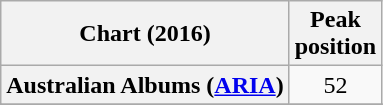<table class="wikitable sortable plainrowheaders" style="text-align:center">
<tr>
<th scope="col">Chart (2016)</th>
<th scope="col">Peak<br> position</th>
</tr>
<tr>
<th scope="row">Australian Albums (<a href='#'>ARIA</a>)</th>
<td>52</td>
</tr>
<tr>
</tr>
<tr>
</tr>
</table>
